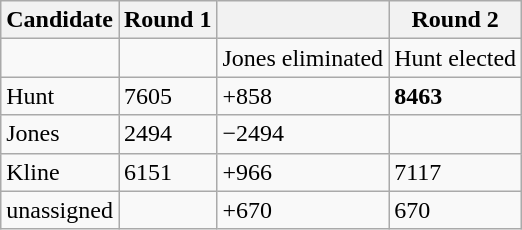<table class=wikitable>
<tr>
<th>Candidate</th>
<th>Round 1</th>
<th></th>
<th>Round 2</th>
</tr>
<tr>
<td></td>
<td></td>
<td>Jones eliminated</td>
<td>Hunt elected</td>
</tr>
<tr>
<td>Hunt</td>
<td>7605</td>
<td>+858</td>
<td><strong>8463</strong></td>
</tr>
<tr>
<td>Jones</td>
<td>2494</td>
<td>−2494</td>
<td></td>
</tr>
<tr>
<td>Kline</td>
<td>6151</td>
<td>+966</td>
<td>7117</td>
</tr>
<tr>
<td>unassigned</td>
<td></td>
<td>+670</td>
<td>670</td>
</tr>
</table>
